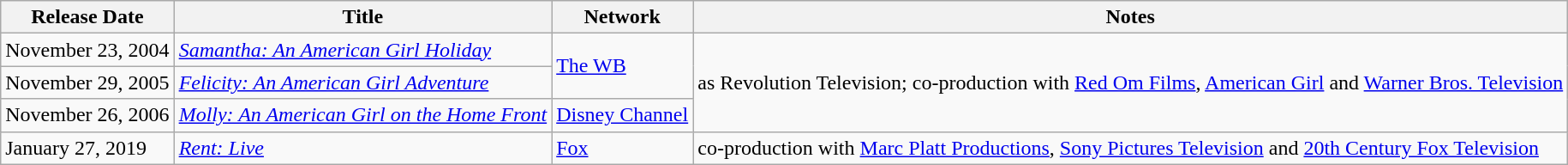<table class="wikitable sortable">
<tr>
<th>Release Date</th>
<th>Title</th>
<th>Network</th>
<th>Notes</th>
</tr>
<tr>
<td>November 23, 2004</td>
<td><em><a href='#'>Samantha: An American Girl Holiday</a></em></td>
<td rowspan="2"><a href='#'>The WB</a></td>
<td rowspan="3">as Revolution Television; co-production with <a href='#'>Red Om Films</a>, <a href='#'>American Girl</a> and <a href='#'>Warner Bros. Television</a></td>
</tr>
<tr>
<td>November 29, 2005</td>
<td><em><a href='#'>Felicity: An American Girl Adventure</a></em></td>
</tr>
<tr>
<td>November 26, 2006</td>
<td><em><a href='#'>Molly: An American Girl on the Home Front</a></em></td>
<td><a href='#'>Disney Channel</a></td>
</tr>
<tr>
<td>January 27, 2019</td>
<td><em><a href='#'>Rent: Live</a></em></td>
<td><a href='#'>Fox</a></td>
<td>co-production with <a href='#'>Marc Platt Productions</a>, <a href='#'>Sony Pictures Television</a> and <a href='#'>20th Century Fox Television</a></td>
</tr>
</table>
